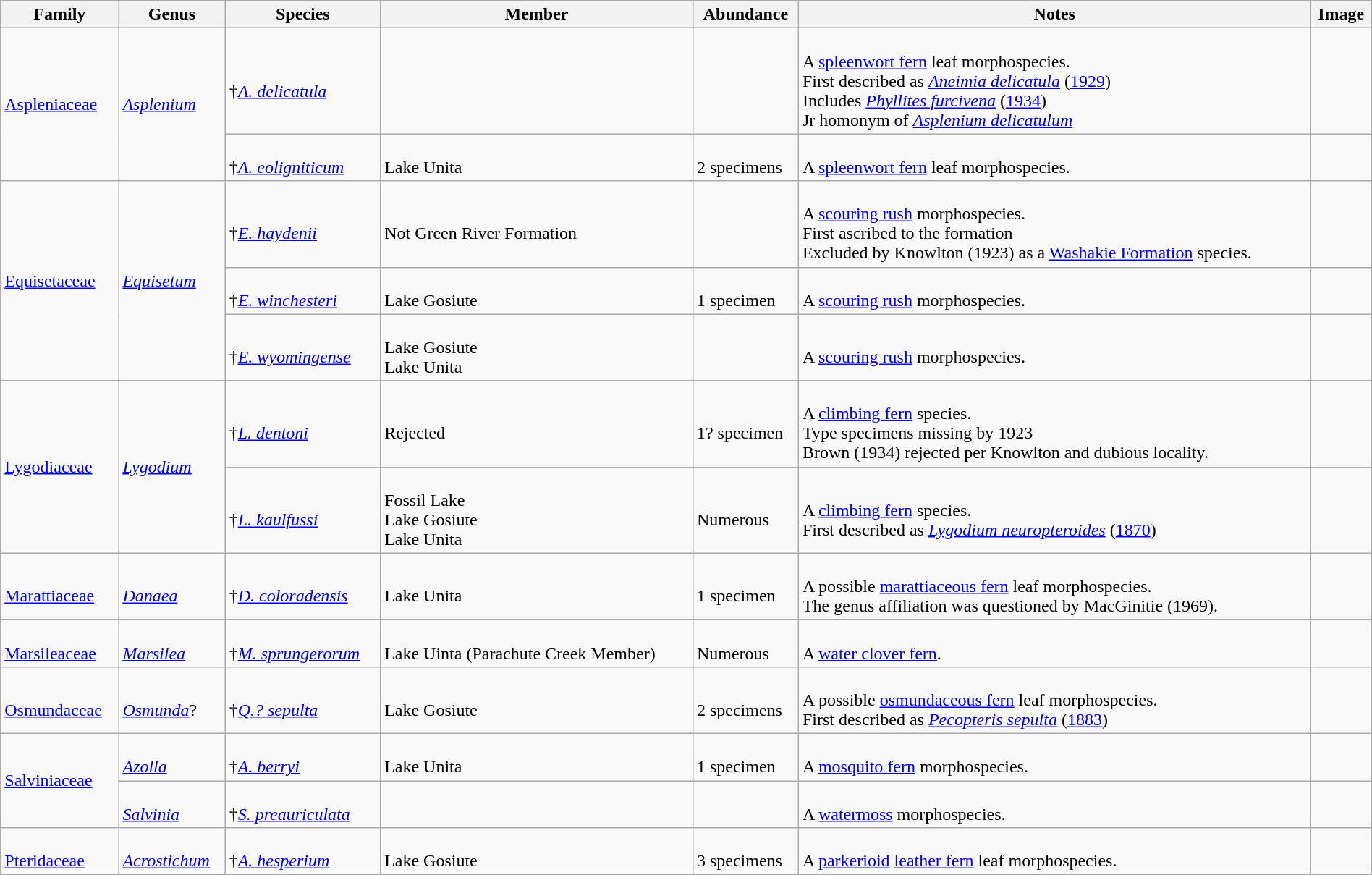<table class="wikitable" style="margin:auto;width:100%;">
<tr>
<th>Family</th>
<th>Genus</th>
<th>Species</th>
<th>Member</th>
<th>Abundance</th>
<th>Notes</th>
<th>Image</th>
</tr>
<tr>
<td rowspan=2><a href='#'>Aspleniaceae</a></td>
<td rowspan=2><em><a href='#'>Asplenium</a></em></td>
<td><br>†<em><a href='#'>A. delicatula</a></em> </td>
<td></td>
<td></td>
<td><br>A <a href='#'>spleenwort fern</a> leaf morphospecies.<br>First described as <em><a href='#'>Aneimia delicatula</a></em> (<a href='#'>1929</a>)<br>Includes <em><a href='#'>Phyllites furcivena</a></em> (<a href='#'>1934</a>)<br>Jr homonym of <em><a href='#'>Asplenium delicatulum</a></em> </td>
<td></td>
</tr>
<tr>
<td><br>†<em><a href='#'>A. eoligniticum</a></em> </td>
<td><br>Lake Unita</td>
<td><br>2 specimens</td>
<td><br>A <a href='#'>spleenwort fern</a> leaf morphospecies.</td>
<td></td>
</tr>
<tr>
<td rowspan=3><a href='#'>Equisetaceae</a></td>
<td rowspan=3><em><a href='#'>Equisetum</a></em></td>
<td><br>†<em><a href='#'>E. haydenii</a></em> </td>
<td><br>Not Green River Formation</td>
<td></td>
<td><br>A <a href='#'>scouring rush</a> morphospecies.<br>First ascribed to the formation<br>Excluded by Knowlton (1923) as a <a href='#'>Washakie Formation</a> species.</td>
<td></td>
</tr>
<tr>
<td><br>†<em><a href='#'>E. winchesteri</a></em> </td>
<td><br>Lake Gosiute</td>
<td><br>1 specimen</td>
<td><br>A <a href='#'>scouring rush</a> morphospecies.</td>
<td></td>
</tr>
<tr>
<td><br>†<em><a href='#'>E. wyomingense</a></em> </td>
<td><br>Lake Gosiute<br>Lake Unita</td>
<td></td>
<td><br>A <a href='#'>scouring rush</a> morphospecies.</td>
<td><br></td>
</tr>
<tr>
<td rowspan=2><a href='#'>Lygodiaceae</a></td>
<td rowspan=2><em><a href='#'>Lygodium</a></em></td>
<td><br>†<em><a href='#'>L. dentoni</a></em> </td>
<td><br>Rejected</td>
<td><br>1? specimen</td>
<td><br>A <a href='#'>climbing fern</a> species.<br>Type specimens missing by 1923<br>Brown (1934) rejected per Knowlton and dubious locality.</td>
<td></td>
</tr>
<tr>
<td><br>†<em><a href='#'>L. kaulfussi</a></em> </td>
<td><br>Fossil Lake<br>Lake Gosiute<br>Lake Unita</td>
<td><br>Numerous</td>
<td><br>A <a href='#'>climbing fern</a> species.<br>First described as <em><a href='#'>Lygodium neuropteroides</a></em> (<a href='#'>1870</a>)</td>
<td><br></td>
</tr>
<tr>
<td><br><a href='#'>Marattiaceae</a></td>
<td><br><em><a href='#'>Danaea</a></em></td>
<td><br>†<em><a href='#'>D. coloradensis</a></em> </td>
<td><br>Lake Unita</td>
<td><br>1 specimen</td>
<td><br>A possible <a href='#'>marattiaceous fern</a> leaf morphospecies.<br>The genus affiliation was questioned by MacGinitie (1969).</td>
<td><br></td>
</tr>
<tr>
<td><br><a href='#'>Marsileaceae</a></td>
<td><br><em><a href='#'>Marsilea</a></em></td>
<td><br>†<em><a href='#'>M. sprungerorum</a></em> </td>
<td><br>Lake Uinta (Parachute Creek Member)</td>
<td><br>Numerous</td>
<td><br>A <a href='#'>water clover fern</a>.</td>
<td></td>
</tr>
<tr>
<td><br><a href='#'>Osmundaceae</a></td>
<td><br><em><a href='#'>Osmunda</a></em>?</td>
<td><br>†<em><a href='#'>Q.? sepulta</a></em> </td>
<td><br>Lake Gosiute</td>
<td><br>2 specimens</td>
<td><br>A possible <a href='#'>osmundaceous fern</a> leaf morphospecies.<br>First described as <em><a href='#'>Pecopteris sepulta</a></em> (<a href='#'>1883</a>)</td>
</tr>
<tr>
<td rowspan=2><a href='#'>Salviniaceae</a></td>
<td><br><em><a href='#'>Azolla</a></em></td>
<td><br>†<em><a href='#'>A. berryi</a></em> </td>
<td><br>Lake Unita</td>
<td><br>1 specimen</td>
<td><br>A <a href='#'>mosquito fern</a> morphospecies.</td>
<td><br></td>
</tr>
<tr>
<td><br><em><a href='#'>Salvinia</a></em></td>
<td><br>†<em><a href='#'>S. preauriculata</a></em> </td>
<td></td>
<td></td>
<td><br>A <a href='#'>watermoss</a> morphospecies.</td>
<td><br></td>
</tr>
<tr>
<td><br><a href='#'>Pteridaceae</a></td>
<td><br><em><a href='#'>Acrostichum</a></em></td>
<td><br>†<em><a href='#'>A. hesperium</a></em> </td>
<td><br>Lake Gosiute</td>
<td><br>3 specimens</td>
<td><br>A <a href='#'>parkerioid</a> <a href='#'>leather fern</a> leaf morphospecies.</td>
<td></td>
</tr>
<tr>
</tr>
</table>
